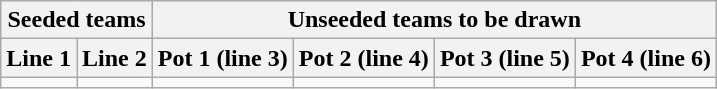<table class="wikitable">
<tr>
<th colspan=2>Seeded teams</th>
<th colspan=4>Unseeded teams to be drawn</th>
</tr>
<tr>
<th>Line 1</th>
<th>Line 2</th>
<th>Pot 1 (line 3)</th>
<th>Pot 2 (line 4)</th>
<th>Pot 3 (line 5)</th>
<th>Pot 4 (line 6)</th>
</tr>
<tr>
<td></td>
<td></td>
<td></td>
<td></td>
<td></td>
<td></td>
</tr>
</table>
